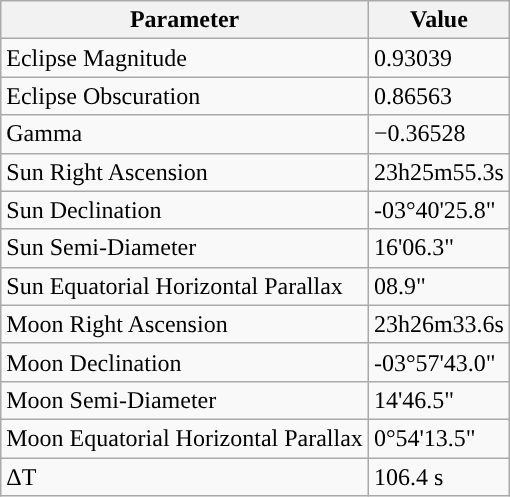<table class="wikitable">
<tr>
<th>Parameter</th>
<th>Value</th>
</tr>
<tr>
<td>Eclipse Magnitude</td>
<td>0.93039</td>
</tr>
<tr>
<td>Eclipse Obscuration</td>
<td>0.86563</td>
</tr>
<tr>
<td>Gamma</td>
<td>−0.36528</td>
</tr>
<tr>
<td>Sun Right Ascension</td>
<td>23h25m55.3s</td>
</tr>
<tr>
<td>Sun Declination</td>
<td>-03°40'25.8"</td>
</tr>
<tr>
<td>Sun Semi-Diameter</td>
<td>16'06.3"</td>
</tr>
<tr>
<td>Sun Equatorial Horizontal Parallax</td>
<td>08.9"</td>
</tr>
<tr>
<td>Moon Right Ascension</td>
<td>23h26m33.6s</td>
</tr>
<tr>
<td>Moon Declination</td>
<td>-03°57'43.0"</td>
</tr>
<tr>
<td>Moon Semi-Diameter</td>
<td>14'46.5"</td>
</tr>
<tr>
<td>Moon Equatorial Horizontal Parallax</td>
<td>0°54'13.5"</td>
</tr>
<tr>
<td>ΔT</td>
<td>106.4 s</td>
</tr>
</table>
